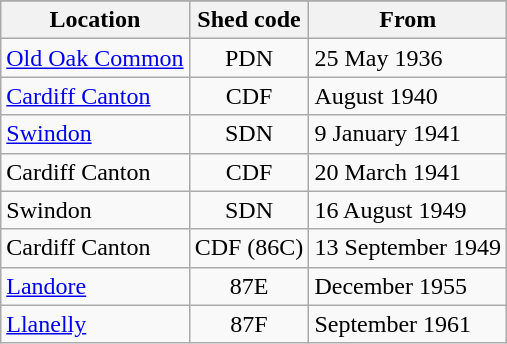<table class="wikitable" |>
<tr>
</tr>
<tr>
<th>Location</th>
<th>Shed code</th>
<th>From</th>
</tr>
<tr>
<td><a href='#'>Old Oak Common</a></td>
<td style="text-align: center;">PDN</td>
<td>25 May 1936</td>
</tr>
<tr>
<td><a href='#'>Cardiff Canton</a></td>
<td style="text-align: center;">CDF</td>
<td>August 1940</td>
</tr>
<tr>
<td><a href='#'>Swindon</a></td>
<td style="text-align: center;">SDN</td>
<td>9 January 1941</td>
</tr>
<tr>
<td>Cardiff Canton</td>
<td style="text-align: center;">CDF</td>
<td>20 March 1941</td>
</tr>
<tr>
<td>Swindon</td>
<td style="text-align: center;">SDN</td>
<td>16 August 1949</td>
</tr>
<tr>
<td>Cardiff Canton</td>
<td style="text-align: center;">CDF (86C)</td>
<td>13 September 1949</td>
</tr>
<tr>
<td><a href='#'>Landore</a></td>
<td style="text-align: center;">87E</td>
<td>December 1955</td>
</tr>
<tr>
<td><a href='#'>Llanelly</a></td>
<td style="text-align: center;">87F</td>
<td>September 1961</td>
</tr>
</table>
